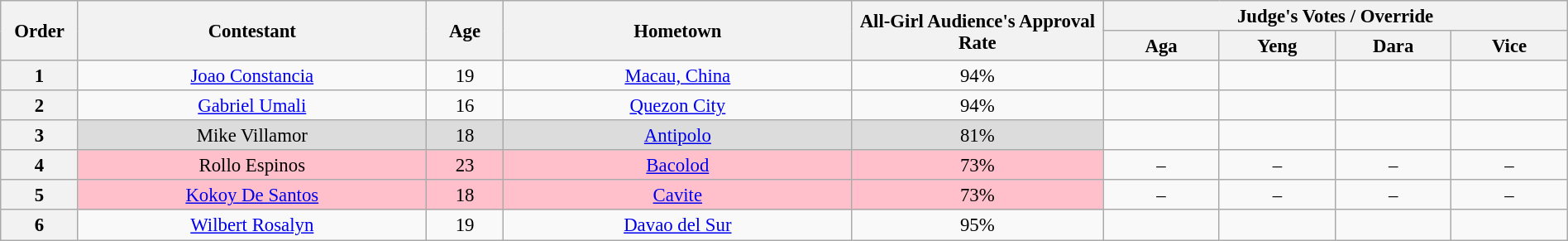<table class="wikitable" style="text-align:center; line-height:17px; width:100%; font-size: 95%;">
<tr>
<th scope="col" rowspan="2" style="width:04%;">Order</th>
<th scope="col" rowspan="2" style="width:18%;">Contestant</th>
<th scope="col" rowspan="2" style="width:04%;">Age</th>
<th scope="col" rowspan="2" style="width:18%;">Hometown</th>
<th scope="col" rowspan="2" style="width:13%;">All-Girl Audience's Approval Rate</th>
<th scope="col" colspan="4" style="width:28%;">Judge's Votes / Override</th>
</tr>
<tr>
<th style="width:06%;">Aga</th>
<th style="width:06%;">Yeng</th>
<th style="width:06%;">Dara</th>
<th style="width:06%;">Vice</th>
</tr>
<tr>
<th>1</th>
<td><a href='#'>Joao Constancia</a></td>
<td>19</td>
<td><a href='#'>Macau, China</a></td>
<td>94%</td>
<td><strong></strong></td>
<td><strong></strong></td>
<td><strong></strong></td>
<td><strong></strong></td>
</tr>
<tr>
<th>2</th>
<td><a href='#'>Gabriel Umali</a></td>
<td>16</td>
<td><a href='#'>Quezon City</a></td>
<td>94%</td>
<td><strong></strong></td>
<td><strong></strong></td>
<td><strong></strong></td>
<td><strong></strong></td>
</tr>
<tr>
<th>3</th>
<td style="background:#DCDCDC;">Mike Villamor</td>
<td style="background:#DCDCDC;">18</td>
<td style="background:#DCDCDC;"><a href='#'>Antipolo</a></td>
<td style="background:#DCDCDC;">81%</td>
<td><strong></strong></td>
<td><strong></strong></td>
<td><strong></strong></td>
<td><strong></strong></td>
</tr>
<tr>
<th>4</th>
<td style="background:pink;">Rollo Espinos</td>
<td style="background:pink;">23</td>
<td style="background:pink;"><a href='#'>Bacolod</a></td>
<td style="background:pink;">73%</td>
<td>–</td>
<td>–</td>
<td>–</td>
<td>–</td>
</tr>
<tr>
<th>5</th>
<td style="background:pink;"><a href='#'>Kokoy De Santos</a></td>
<td style="background:pink;">18</td>
<td style="background:pink;"><a href='#'>Cavite</a></td>
<td style="background:pink;">73%</td>
<td>–</td>
<td>–</td>
<td>–</td>
<td>–</td>
</tr>
<tr>
<th>6</th>
<td><a href='#'>Wilbert Rosalyn</a></td>
<td>19</td>
<td><a href='#'>Davao del Sur</a></td>
<td>95%</td>
<td><strong></strong></td>
<td><strong></strong></td>
<td><strong></strong></td>
<td><strong></strong></td>
</tr>
</table>
